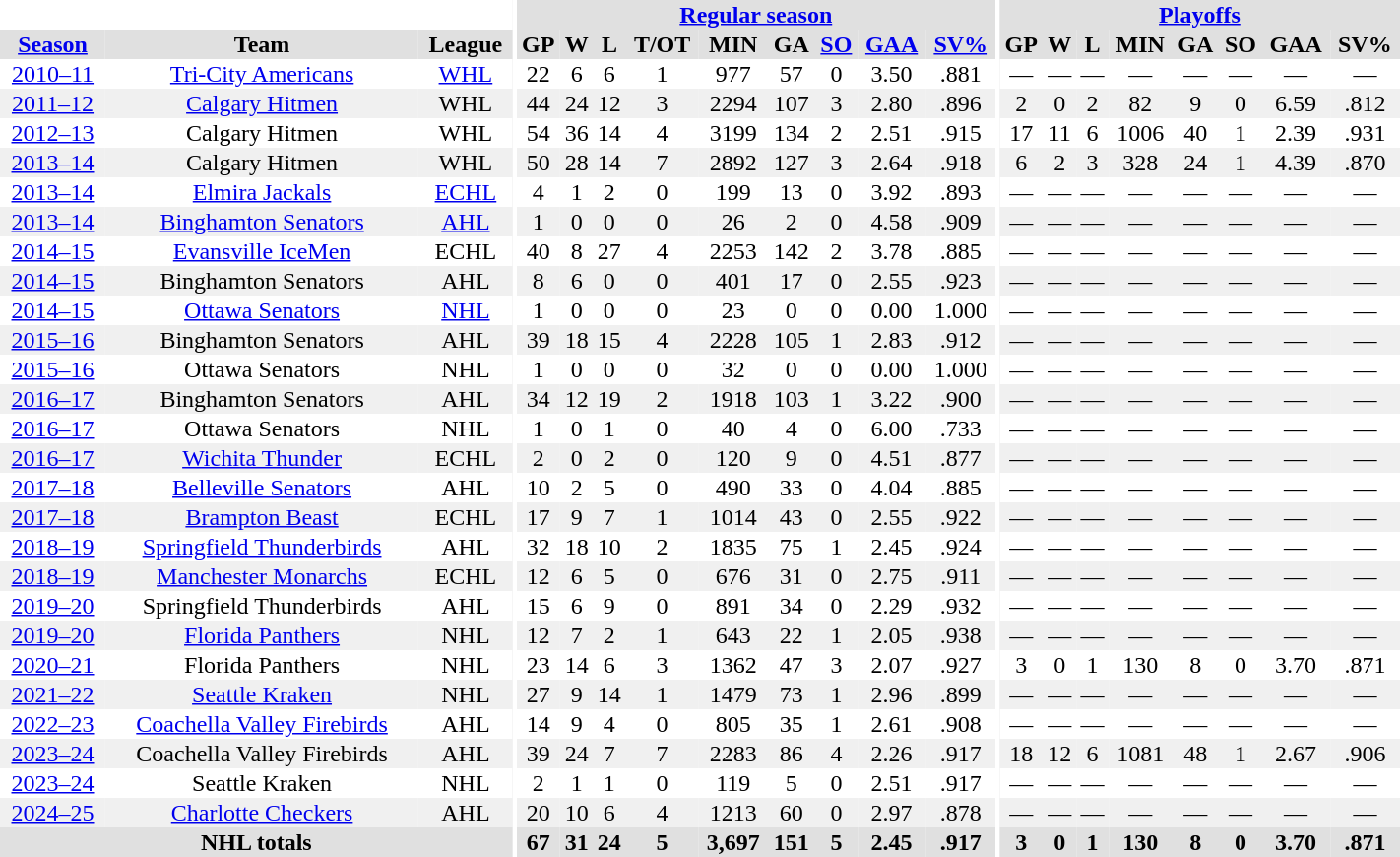<table border="0" cellpadding="1" cellspacing="0" style="text-align:center; width:75%">
<tr ALIGN="center" bgcolor="#e0e0e0">
<th align="center" colspan="3" bgcolor="#ffffff"></th>
<th align="center" rowspan="99" bgcolor="#ffffff"></th>
<th align="center" colspan="9" bgcolor="#e0e0e0"><a href='#'>Regular season</a></th>
<th align="center" rowspan="99" bgcolor="#ffffff"></th>
<th align="center" colspan="8" bgcolor="#e0e0e0"><a href='#'>Playoffs</a></th>
</tr>
<tr ALIGN="center" bgcolor="#e0e0e0">
<th><a href='#'>Season</a></th>
<th>Team</th>
<th>League</th>
<th>GP</th>
<th>W</th>
<th>L</th>
<th>T/OT</th>
<th>MIN</th>
<th>GA</th>
<th><a href='#'>SO</a></th>
<th><a href='#'>GAA</a></th>
<th><a href='#'>SV%</a></th>
<th>GP</th>
<th>W</th>
<th>L</th>
<th>MIN</th>
<th>GA</th>
<th>SO</th>
<th>GAA</th>
<th>SV%</th>
</tr>
<tr>
<td><a href='#'>2010–11</a></td>
<td><a href='#'>Tri-City Americans</a></td>
<td><a href='#'>WHL</a></td>
<td>22</td>
<td>6</td>
<td>6</td>
<td>1</td>
<td>977</td>
<td>57</td>
<td>0</td>
<td>3.50</td>
<td>.881</td>
<td>—</td>
<td>—</td>
<td>—</td>
<td>—</td>
<td>—</td>
<td>—</td>
<td>—</td>
<td>—</td>
</tr>
<tr bgcolor="#f0f0f0">
<td><a href='#'>2011–12</a></td>
<td><a href='#'>Calgary Hitmen</a></td>
<td>WHL</td>
<td>44</td>
<td>24</td>
<td>12</td>
<td>3</td>
<td>2294</td>
<td>107</td>
<td>3</td>
<td>2.80</td>
<td>.896</td>
<td>2</td>
<td>0</td>
<td>2</td>
<td>82</td>
<td>9</td>
<td>0</td>
<td>6.59</td>
<td>.812</td>
</tr>
<tr>
<td><a href='#'>2012–13</a></td>
<td>Calgary Hitmen</td>
<td>WHL</td>
<td>54</td>
<td>36</td>
<td>14</td>
<td>4</td>
<td>3199</td>
<td>134</td>
<td>2</td>
<td>2.51</td>
<td>.915</td>
<td>17</td>
<td>11</td>
<td>6</td>
<td>1006</td>
<td>40</td>
<td>1</td>
<td>2.39</td>
<td>.931</td>
</tr>
<tr bgcolor="#f0f0f0">
<td><a href='#'>2013–14</a></td>
<td>Calgary Hitmen</td>
<td>WHL</td>
<td>50</td>
<td>28</td>
<td>14</td>
<td>7</td>
<td>2892</td>
<td>127</td>
<td>3</td>
<td>2.64</td>
<td>.918</td>
<td>6</td>
<td>2</td>
<td>3</td>
<td>328</td>
<td>24</td>
<td>1</td>
<td>4.39</td>
<td>.870</td>
</tr>
<tr>
<td><a href='#'>2013–14</a></td>
<td><a href='#'>Elmira Jackals</a></td>
<td><a href='#'>ECHL</a></td>
<td>4</td>
<td>1</td>
<td>2</td>
<td>0</td>
<td>199</td>
<td>13</td>
<td>0</td>
<td>3.92</td>
<td>.893</td>
<td>—</td>
<td>—</td>
<td>—</td>
<td>—</td>
<td>—</td>
<td>—</td>
<td>—</td>
<td>—</td>
</tr>
<tr bgcolor="#f0f0f0">
<td><a href='#'>2013–14</a></td>
<td><a href='#'>Binghamton Senators</a></td>
<td><a href='#'>AHL</a></td>
<td>1</td>
<td>0</td>
<td>0</td>
<td>0</td>
<td>26</td>
<td>2</td>
<td>0</td>
<td>4.58</td>
<td>.909</td>
<td>—</td>
<td>—</td>
<td>—</td>
<td>—</td>
<td>—</td>
<td>—</td>
<td>—</td>
<td>—</td>
</tr>
<tr>
<td><a href='#'>2014–15</a></td>
<td><a href='#'>Evansville IceMen</a></td>
<td>ECHL</td>
<td>40</td>
<td>8</td>
<td>27</td>
<td>4</td>
<td>2253</td>
<td>142</td>
<td>2</td>
<td>3.78</td>
<td>.885</td>
<td>—</td>
<td>—</td>
<td>—</td>
<td>—</td>
<td>—</td>
<td>—</td>
<td>—</td>
<td>—</td>
</tr>
<tr bgcolor="#f0f0f0">
<td><a href='#'>2014–15</a></td>
<td>Binghamton Senators</td>
<td>AHL</td>
<td>8</td>
<td>6</td>
<td>0</td>
<td>0</td>
<td>401</td>
<td>17</td>
<td>0</td>
<td>2.55</td>
<td>.923</td>
<td>—</td>
<td>—</td>
<td>—</td>
<td>—</td>
<td>—</td>
<td>—</td>
<td>—</td>
<td>—</td>
</tr>
<tr>
<td><a href='#'>2014–15</a></td>
<td><a href='#'>Ottawa Senators</a></td>
<td><a href='#'>NHL</a></td>
<td>1</td>
<td>0</td>
<td>0</td>
<td>0</td>
<td>23</td>
<td>0</td>
<td>0</td>
<td>0.00</td>
<td>1.000</td>
<td>—</td>
<td>—</td>
<td>—</td>
<td>—</td>
<td>—</td>
<td>—</td>
<td>—</td>
<td>—</td>
</tr>
<tr bgcolor="#f0f0f0">
<td><a href='#'>2015–16</a></td>
<td>Binghamton Senators</td>
<td>AHL</td>
<td>39</td>
<td>18</td>
<td>15</td>
<td>4</td>
<td>2228</td>
<td>105</td>
<td>1</td>
<td>2.83</td>
<td>.912</td>
<td>—</td>
<td>—</td>
<td>—</td>
<td>—</td>
<td>—</td>
<td>—</td>
<td>—</td>
<td>—</td>
</tr>
<tr>
<td><a href='#'>2015–16</a></td>
<td>Ottawa Senators</td>
<td>NHL</td>
<td>1</td>
<td>0</td>
<td>0</td>
<td>0</td>
<td>32</td>
<td>0</td>
<td>0</td>
<td>0.00</td>
<td>1.000</td>
<td>—</td>
<td>—</td>
<td>—</td>
<td>—</td>
<td>—</td>
<td>—</td>
<td>—</td>
<td>—</td>
</tr>
<tr bgcolor="#f0f0f0">
<td><a href='#'>2016–17</a></td>
<td>Binghamton Senators</td>
<td>AHL</td>
<td>34</td>
<td>12</td>
<td>19</td>
<td>2</td>
<td>1918</td>
<td>103</td>
<td>1</td>
<td>3.22</td>
<td>.900</td>
<td>—</td>
<td>—</td>
<td>—</td>
<td>—</td>
<td>—</td>
<td>—</td>
<td>—</td>
<td>—</td>
</tr>
<tr>
<td><a href='#'>2016–17</a></td>
<td>Ottawa Senators</td>
<td>NHL</td>
<td>1</td>
<td>0</td>
<td>1</td>
<td>0</td>
<td>40</td>
<td>4</td>
<td>0</td>
<td>6.00</td>
<td>.733</td>
<td>—</td>
<td>—</td>
<td>—</td>
<td>—</td>
<td>—</td>
<td>—</td>
<td>—</td>
<td>—</td>
</tr>
<tr bgcolor="#f0f0f0">
<td><a href='#'>2016–17</a></td>
<td><a href='#'>Wichita Thunder</a></td>
<td>ECHL</td>
<td>2</td>
<td>0</td>
<td>2</td>
<td>0</td>
<td>120</td>
<td>9</td>
<td>0</td>
<td>4.51</td>
<td>.877</td>
<td>—</td>
<td>—</td>
<td>—</td>
<td>—</td>
<td>—</td>
<td>—</td>
<td>—</td>
<td>—</td>
</tr>
<tr>
<td><a href='#'>2017–18</a></td>
<td><a href='#'>Belleville Senators</a></td>
<td>AHL</td>
<td>10</td>
<td>2</td>
<td>5</td>
<td>0</td>
<td>490</td>
<td>33</td>
<td>0</td>
<td>4.04</td>
<td>.885</td>
<td>—</td>
<td>—</td>
<td>—</td>
<td>—</td>
<td>—</td>
<td>—</td>
<td>—</td>
<td>—</td>
</tr>
<tr bgcolor="#f0f0f0">
<td><a href='#'>2017–18</a></td>
<td><a href='#'>Brampton Beast</a></td>
<td>ECHL</td>
<td>17</td>
<td>9</td>
<td>7</td>
<td>1</td>
<td>1014</td>
<td>43</td>
<td>0</td>
<td>2.55</td>
<td>.922</td>
<td>—</td>
<td>—</td>
<td>—</td>
<td>—</td>
<td>—</td>
<td>—</td>
<td>—</td>
<td>—</td>
</tr>
<tr>
<td><a href='#'>2018–19</a></td>
<td><a href='#'>Springfield Thunderbirds</a></td>
<td>AHL</td>
<td>32</td>
<td>18</td>
<td>10</td>
<td>2</td>
<td>1835</td>
<td>75</td>
<td>1</td>
<td>2.45</td>
<td>.924</td>
<td>—</td>
<td>—</td>
<td>—</td>
<td>—</td>
<td>—</td>
<td>—</td>
<td>—</td>
<td>—</td>
</tr>
<tr bgcolor="#f0f0f0">
<td><a href='#'>2018–19</a></td>
<td><a href='#'>Manchester Monarchs</a></td>
<td>ECHL</td>
<td>12</td>
<td>6</td>
<td>5</td>
<td>0</td>
<td>676</td>
<td>31</td>
<td>0</td>
<td>2.75</td>
<td>.911</td>
<td>—</td>
<td>—</td>
<td>—</td>
<td>—</td>
<td>—</td>
<td>—</td>
<td>—</td>
<td>—</td>
</tr>
<tr>
<td><a href='#'>2019–20</a></td>
<td>Springfield Thunderbirds</td>
<td>AHL</td>
<td>15</td>
<td>6</td>
<td>9</td>
<td>0</td>
<td>891</td>
<td>34</td>
<td>0</td>
<td>2.29</td>
<td>.932</td>
<td>—</td>
<td>—</td>
<td>—</td>
<td>—</td>
<td>—</td>
<td>—</td>
<td>—</td>
<td>—</td>
</tr>
<tr bgcolor="#f0f0f0">
<td><a href='#'>2019–20</a></td>
<td><a href='#'>Florida Panthers</a></td>
<td>NHL</td>
<td>12</td>
<td>7</td>
<td>2</td>
<td>1</td>
<td>643</td>
<td>22</td>
<td>1</td>
<td>2.05</td>
<td>.938</td>
<td>—</td>
<td>—</td>
<td>—</td>
<td>—</td>
<td>—</td>
<td>—</td>
<td>—</td>
<td>—</td>
</tr>
<tr>
<td><a href='#'>2020–21</a></td>
<td>Florida Panthers</td>
<td>NHL</td>
<td>23</td>
<td>14</td>
<td>6</td>
<td>3</td>
<td>1362</td>
<td>47</td>
<td>3</td>
<td>2.07</td>
<td>.927</td>
<td>3</td>
<td>0</td>
<td>1</td>
<td>130</td>
<td>8</td>
<td>0</td>
<td>3.70</td>
<td>.871</td>
</tr>
<tr bgcolor="#f0f0f0">
<td><a href='#'>2021–22</a></td>
<td><a href='#'>Seattle Kraken</a></td>
<td>NHL</td>
<td>27</td>
<td>9</td>
<td>14</td>
<td>1</td>
<td>1479</td>
<td>73</td>
<td>1</td>
<td>2.96</td>
<td>.899</td>
<td>—</td>
<td>—</td>
<td>—</td>
<td>—</td>
<td>—</td>
<td>—</td>
<td>—</td>
<td>—</td>
</tr>
<tr>
<td><a href='#'>2022–23</a></td>
<td><a href='#'>Coachella Valley Firebirds</a></td>
<td>AHL</td>
<td>14</td>
<td>9</td>
<td>4</td>
<td>0</td>
<td>805</td>
<td>35</td>
<td>1</td>
<td>2.61</td>
<td>.908</td>
<td>—</td>
<td>—</td>
<td>—</td>
<td>—</td>
<td>—</td>
<td>—</td>
<td>—</td>
<td>—</td>
</tr>
<tr bgcolor="#f0f0f0">
<td><a href='#'>2023–24</a></td>
<td>Coachella Valley Firebirds</td>
<td>AHL</td>
<td>39</td>
<td>24</td>
<td>7</td>
<td>7</td>
<td>2283</td>
<td>86</td>
<td>4</td>
<td>2.26</td>
<td>.917</td>
<td>18</td>
<td>12</td>
<td>6</td>
<td>1081</td>
<td>48</td>
<td>1</td>
<td>2.67</td>
<td>.906</td>
</tr>
<tr>
<td><a href='#'>2023–24</a></td>
<td>Seattle Kraken</td>
<td>NHL</td>
<td>2</td>
<td>1</td>
<td>1</td>
<td>0</td>
<td>119</td>
<td>5</td>
<td>0</td>
<td>2.51</td>
<td>.917</td>
<td>—</td>
<td>—</td>
<td>—</td>
<td>—</td>
<td>—</td>
<td>—</td>
<td>—</td>
<td>—</td>
</tr>
<tr bgcolor="#f0f0f0">
<td><a href='#'>2024–25</a></td>
<td><a href='#'>Charlotte Checkers</a></td>
<td>AHL</td>
<td>20</td>
<td>10</td>
<td>6</td>
<td>4</td>
<td>1213</td>
<td>60</td>
<td>0</td>
<td>2.97</td>
<td>.878</td>
<td>—</td>
<td>—</td>
<td>—</td>
<td>—</td>
<td>—</td>
<td>—</td>
<td>—</td>
<td>—</td>
</tr>
<tr bgcolor="#e0e0e0">
<th colspan="3">NHL totals</th>
<th>67</th>
<th>31</th>
<th>24</th>
<th>5</th>
<th>3,697</th>
<th>151</th>
<th>5</th>
<th>2.45</th>
<th>.917</th>
<th>3</th>
<th>0</th>
<th>1</th>
<th>130</th>
<th>8</th>
<th>0</th>
<th>3.70</th>
<th>.871</th>
</tr>
</table>
